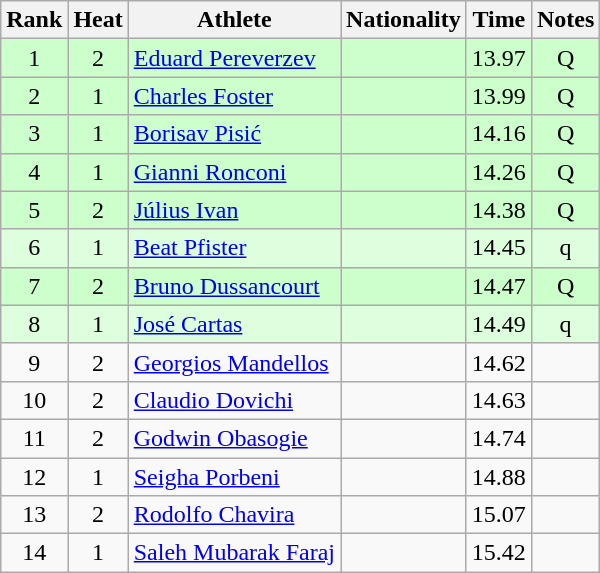<table class="wikitable sortable" style="text-align:center">
<tr>
<th>Rank</th>
<th>Heat</th>
<th>Athlete</th>
<th>Nationality</th>
<th>Time</th>
<th>Notes</th>
</tr>
<tr bgcolor=ccffcc>
<td>1</td>
<td>2</td>
<td align=left><a href='#'>Eduard Pereverzev</a></td>
<td align=left></td>
<td>13.97</td>
<td>Q</td>
</tr>
<tr bgcolor=ccffcc>
<td>2</td>
<td>1</td>
<td align=left><a href='#'>Charles Foster</a></td>
<td align=left></td>
<td>13.99</td>
<td>Q</td>
</tr>
<tr bgcolor=ccffcc>
<td>3</td>
<td>1</td>
<td align=left><a href='#'>Borisav Pisić</a></td>
<td align=left></td>
<td>14.16</td>
<td>Q</td>
</tr>
<tr bgcolor=ccffcc>
<td>4</td>
<td>1</td>
<td align=left><a href='#'>Gianni Ronconi</a></td>
<td align=left></td>
<td>14.26</td>
<td>Q</td>
</tr>
<tr bgcolor=ccffcc>
<td>5</td>
<td>2</td>
<td align=left><a href='#'>Július Ivan</a></td>
<td align=left></td>
<td>14.38</td>
<td>Q</td>
</tr>
<tr bgcolor=ddffdd>
<td>6</td>
<td>1</td>
<td align=left><a href='#'>Beat Pfister</a></td>
<td align=left></td>
<td>14.45</td>
<td>q</td>
</tr>
<tr bgcolor=ccffcc>
<td>7</td>
<td>2</td>
<td align=left><a href='#'>Bruno Dussancourt</a></td>
<td align=left></td>
<td>14.47</td>
<td>Q</td>
</tr>
<tr bgcolor=ddffdd>
<td>8</td>
<td>1</td>
<td align=left><a href='#'>José Cartas</a></td>
<td align=left></td>
<td>14.49</td>
<td>q</td>
</tr>
<tr>
<td>9</td>
<td>2</td>
<td align=left><a href='#'>Georgios Mandellos</a></td>
<td align=left></td>
<td>14.62</td>
<td></td>
</tr>
<tr>
<td>10</td>
<td>2</td>
<td align=left><a href='#'>Claudio Dovichi</a></td>
<td align=left></td>
<td>14.63</td>
<td></td>
</tr>
<tr>
<td>11</td>
<td>2</td>
<td align=left><a href='#'>Godwin Obasogie</a></td>
<td align=left></td>
<td>14.74</td>
<td></td>
</tr>
<tr>
<td>12</td>
<td>1</td>
<td align=left><a href='#'>Seigha Porbeni</a></td>
<td align=left></td>
<td>14.88</td>
<td></td>
</tr>
<tr>
<td>13</td>
<td>2</td>
<td align=left><a href='#'>Rodolfo Chavira</a></td>
<td align=left></td>
<td>15.07</td>
<td></td>
</tr>
<tr>
<td>14</td>
<td>1</td>
<td align=left><a href='#'>Saleh Mubarak Faraj</a></td>
<td align=left></td>
<td>15.42</td>
<td></td>
</tr>
</table>
